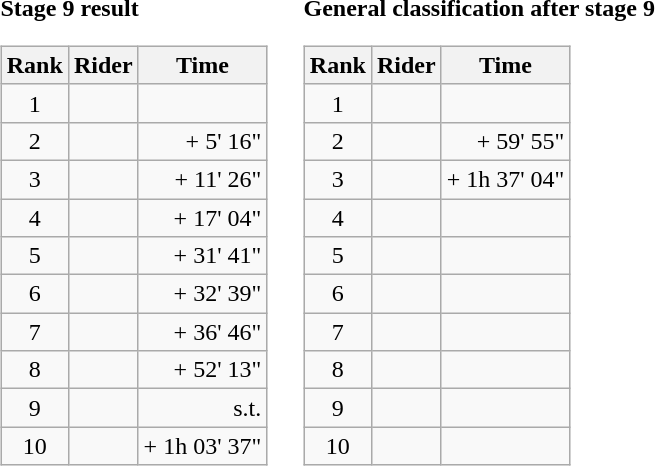<table>
<tr>
<td><strong>Stage 9 result</strong><br><table class="wikitable">
<tr>
<th scope="col">Rank</th>
<th scope="col">Rider</th>
<th scope="col">Time</th>
</tr>
<tr>
<td style="text-align:center;">1</td>
<td></td>
<td style="text-align:right;"></td>
</tr>
<tr>
<td style="text-align:center;">2</td>
<td></td>
<td style="text-align:right;">+ 5' 16"</td>
</tr>
<tr>
<td style="text-align:center;">3</td>
<td></td>
<td style="text-align:right;">+ 11' 26"</td>
</tr>
<tr>
<td style="text-align:center;">4</td>
<td></td>
<td style="text-align:right;">+ 17' 04"</td>
</tr>
<tr>
<td style="text-align:center;">5</td>
<td></td>
<td style="text-align:right;">+ 31' 41"</td>
</tr>
<tr>
<td style="text-align:center;">6</td>
<td></td>
<td style="text-align:right;">+ 32' 39"</td>
</tr>
<tr>
<td style="text-align:center;">7</td>
<td></td>
<td style="text-align:right;">+ 36' 46"</td>
</tr>
<tr>
<td style="text-align:center;">8</td>
<td></td>
<td style="text-align:right;">+ 52' 13"</td>
</tr>
<tr>
<td style="text-align:center;">9</td>
<td></td>
<td style="text-align:right;">s.t.</td>
</tr>
<tr>
<td style="text-align:center;">10</td>
<td></td>
<td style="text-align:right;">+ 1h 03' 37"</td>
</tr>
</table>
</td>
<td></td>
<td><strong>General classification after stage 9</strong><br><table class="wikitable">
<tr>
<th scope="col">Rank</th>
<th scope="col">Rider</th>
<th scope="col">Time</th>
</tr>
<tr>
<td style="text-align:center;">1</td>
<td></td>
<td style="text-align:right;"></td>
</tr>
<tr>
<td style="text-align:center;">2</td>
<td></td>
<td style="text-align:right;">+ 59' 55"</td>
</tr>
<tr>
<td style="text-align:center;">3</td>
<td></td>
<td style="text-align:right;">+ 1h 37' 04"</td>
</tr>
<tr>
<td style="text-align:center;">4</td>
<td></td>
<td></td>
</tr>
<tr>
<td style="text-align:center;">5</td>
<td></td>
<td></td>
</tr>
<tr>
<td style="text-align:center;">6</td>
<td></td>
<td></td>
</tr>
<tr>
<td style="text-align:center;">7</td>
<td></td>
<td></td>
</tr>
<tr>
<td style="text-align:center;">8</td>
<td></td>
<td></td>
</tr>
<tr>
<td style="text-align:center;">9</td>
<td></td>
<td></td>
</tr>
<tr>
<td style="text-align:center;">10</td>
<td></td>
<td></td>
</tr>
</table>
</td>
</tr>
</table>
